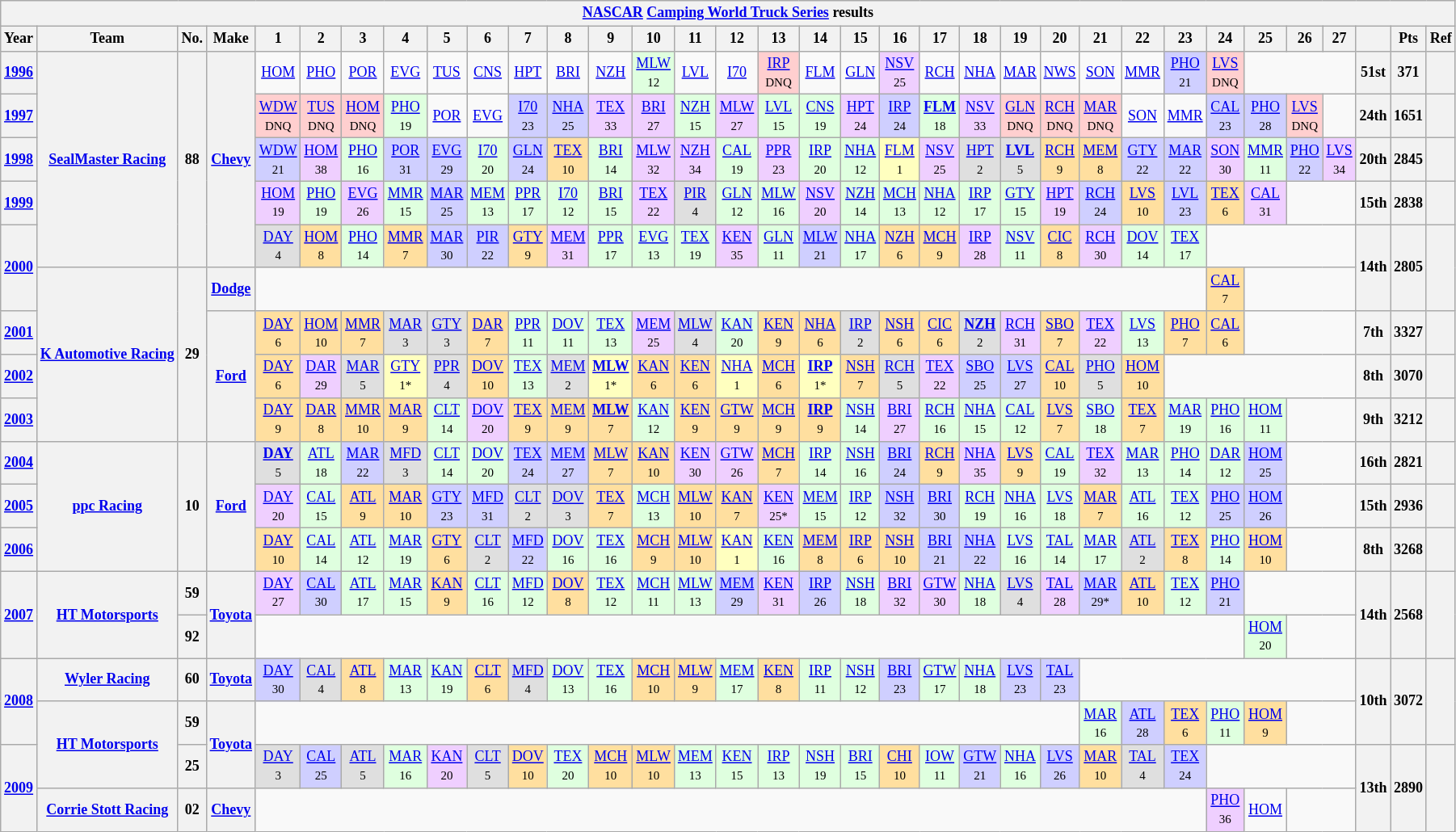<table class="wikitable" style="text-align:center; font-size:75%">
<tr>
<th colspan=45><a href='#'>NASCAR</a> <a href='#'>Camping World Truck Series</a> results</th>
</tr>
<tr>
<th>Year</th>
<th>Team</th>
<th>No.</th>
<th>Make</th>
<th>1</th>
<th>2</th>
<th>3</th>
<th>4</th>
<th>5</th>
<th>6</th>
<th>7</th>
<th>8</th>
<th>9</th>
<th>10</th>
<th>11</th>
<th>12</th>
<th>13</th>
<th>14</th>
<th>15</th>
<th>16</th>
<th>17</th>
<th>18</th>
<th>19</th>
<th>20</th>
<th>21</th>
<th>22</th>
<th>23</th>
<th>24</th>
<th>25</th>
<th>26</th>
<th>27</th>
<th></th>
<th>Pts</th>
<th>Ref</th>
</tr>
<tr>
<th><a href='#'>1996</a></th>
<th rowspan=5><a href='#'>SealMaster Racing</a></th>
<th rowspan=5>88</th>
<th rowspan=5><a href='#'>Chevy</a></th>
<td><a href='#'>HOM</a></td>
<td><a href='#'>PHO</a></td>
<td><a href='#'>POR</a></td>
<td><a href='#'>EVG</a></td>
<td><a href='#'>TUS</a></td>
<td><a href='#'>CNS</a></td>
<td><a href='#'>HPT</a></td>
<td><a href='#'>BRI</a></td>
<td><a href='#'>NZH</a></td>
<td style="background:#DFFFDF;"><a href='#'>MLW</a><br><small>12</small></td>
<td><a href='#'>LVL</a></td>
<td><a href='#'>I70</a></td>
<td style="background:#FFCFCF;"><a href='#'>IRP</a><br><small>DNQ</small></td>
<td><a href='#'>FLM</a></td>
<td><a href='#'>GLN</a></td>
<td style="background:#EFCFFF;"><a href='#'>NSV</a><br><small>25</small></td>
<td><a href='#'>RCH</a></td>
<td><a href='#'>NHA</a></td>
<td><a href='#'>MAR</a></td>
<td><a href='#'>NWS</a></td>
<td><a href='#'>SON</a></td>
<td><a href='#'>MMR</a></td>
<td style="background:#CFCFFF;"><a href='#'>PHO</a><br><small>21</small></td>
<td style="background:#FFCFCF;"><a href='#'>LVS</a><br><small>DNQ</small></td>
<td colspan=3></td>
<th>51st</th>
<th>371</th>
<th></th>
</tr>
<tr>
<th><a href='#'>1997</a></th>
<td style="background:#FFCFCF;"><a href='#'>WDW</a><br><small>DNQ</small></td>
<td style="background:#FFCFCF;"><a href='#'>TUS</a><br><small>DNQ</small></td>
<td style="background:#FFCFCF;"><a href='#'>HOM</a><br><small>DNQ</small></td>
<td style="background:#DFFFDF;"><a href='#'>PHO</a><br><small>19</small></td>
<td><a href='#'>POR</a></td>
<td><a href='#'>EVG</a></td>
<td style="background:#CFCFFF;"><a href='#'>I70</a><br><small>23</small></td>
<td style="background:#CFCFFF;"><a href='#'>NHA</a><br><small>25</small></td>
<td style="background:#EFCFFF;"><a href='#'>TEX</a><br><small>33</small></td>
<td style="background:#EFCFFF;"><a href='#'>BRI</a><br><small>27</small></td>
<td style="background:#DFFFDF;"><a href='#'>NZH</a><br><small>15</small></td>
<td style="background:#EFCFFF;"><a href='#'>MLW</a><br><small>27</small></td>
<td style="background:#DFFFDF;"><a href='#'>LVL</a><br><small>15</small></td>
<td style="background:#DFFFDF;"><a href='#'>CNS</a><br><small>19</small></td>
<td style="background:#EFCFFF;"><a href='#'>HPT</a><br><small>24</small></td>
<td style="background:#CFCFFF;"><a href='#'>IRP</a><br><small>24</small></td>
<td style="background:#DFFFDF;"><strong><a href='#'>FLM</a></strong><br><small>18</small></td>
<td style="background:#EFCFFF;"><a href='#'>NSV</a><br><small>33</small></td>
<td style="background:#FFCFCF;"><a href='#'>GLN</a><br><small>DNQ</small></td>
<td style="background:#FFCFCF;"><a href='#'>RCH</a><br><small>DNQ</small></td>
<td style="background:#FFCFCF;"><a href='#'>MAR</a><br><small>DNQ</small></td>
<td><a href='#'>SON</a></td>
<td><a href='#'>MMR</a></td>
<td style="background:#CFCFFF;"><a href='#'>CAL</a><br><small>23</small></td>
<td style="background:#CFCFFF;"><a href='#'>PHO</a><br><small>28</small></td>
<td style="background:#FFCFCF;"><a href='#'>LVS</a><br><small>DNQ</small></td>
<td></td>
<th>24th</th>
<th>1651</th>
<th></th>
</tr>
<tr>
<th><a href='#'>1998</a></th>
<td style="background:#CFCFFF;"><a href='#'>WDW</a><br><small>21</small></td>
<td style="background:#EFCFFF;"><a href='#'>HOM</a><br><small>38</small></td>
<td style="background:#DFFFDF;"><a href='#'>PHO</a><br><small>16</small></td>
<td style="background:#CFCFFF;"><a href='#'>POR</a><br><small>31</small></td>
<td style="background:#CFCFFF;"><a href='#'>EVG</a><br><small>29</small></td>
<td style="background:#DFFFDF;"><a href='#'>I70</a><br><small>20</small></td>
<td style="background:#CFCFFF;"><a href='#'>GLN</a><br><small>24</small></td>
<td style="background:#FFDF9F;"><a href='#'>TEX</a><br><small>10</small></td>
<td style="background:#DFFFDF;"><a href='#'>BRI</a><br><small>14</small></td>
<td style="background:#EFCFFF;"><a href='#'>MLW</a><br><small>32</small></td>
<td style="background:#EFCFFF;"><a href='#'>NZH</a><br><small>34</small></td>
<td style="background:#DFFFDF;"><a href='#'>CAL</a><br><small>19</small></td>
<td style="background:#EFCFFF;"><a href='#'>PPR</a><br><small>23</small></td>
<td style="background:#DFFFDF;"><a href='#'>IRP</a><br><small>20</small></td>
<td style="background:#DFFFDF;"><a href='#'>NHA</a><br><small>12</small></td>
<td style="background:#FFFFBF;"><a href='#'>FLM</a><br><small>1</small></td>
<td style="background:#EFCFFF;"><a href='#'>NSV</a><br><small>25</small></td>
<td style="background:#DFDFDF;"><a href='#'>HPT</a><br><small>2</small></td>
<td style="background:#DFDFDF;"><strong><a href='#'>LVL</a></strong><br><small>5</small></td>
<td style="background:#FFDF9F;"><a href='#'>RCH</a><br><small>9</small></td>
<td style="background:#FFDF9F;"><a href='#'>MEM</a><br><small>8</small></td>
<td style="background:#CFCFFF;"><a href='#'>GTY</a><br><small>22</small></td>
<td style="background:#CFCFFF;"><a href='#'>MAR</a><br><small>22</small></td>
<td style="background:#EFCFFF;"><a href='#'>SON</a><br><small>30</small></td>
<td style="background:#DFFFDF;"><a href='#'>MMR</a><br><small>11</small></td>
<td style="background:#CFCFFF;"><a href='#'>PHO</a><br><small>22</small></td>
<td style="background:#EFCFFF;"><a href='#'>LVS</a><br><small>34</small></td>
<th>20th</th>
<th>2845</th>
<th></th>
</tr>
<tr>
<th><a href='#'>1999</a></th>
<td style="background:#EFCFFF;"><a href='#'>HOM</a><br><small>19</small></td>
<td style="background:#DFFFDF;"><a href='#'>PHO</a><br><small>19</small></td>
<td style="background:#EFCFFF;"><a href='#'>EVG</a><br><small>26</small></td>
<td style="background:#DFFFDF;"><a href='#'>MMR</a><br><small>15</small></td>
<td style="background:#CFCFFF;"><a href='#'>MAR</a><br><small>25</small></td>
<td style="background:#DFFFDF;"><a href='#'>MEM</a><br><small>13</small></td>
<td style="background:#DFFFDF;"><a href='#'>PPR</a><br><small>17</small></td>
<td style="background:#DFFFDF;"><a href='#'>I70</a><br><small>12</small></td>
<td style="background:#DFFFDF;"><a href='#'>BRI</a><br><small>15</small></td>
<td style="background:#EFCFFF;"><a href='#'>TEX</a><br><small>22</small></td>
<td style="background:#DFDFDF;"><a href='#'>PIR</a><br><small>4</small></td>
<td style="background:#DFFFDF;"><a href='#'>GLN</a><br><small>12</small></td>
<td style="background:#DFFFDF;"><a href='#'>MLW</a><br><small>16</small></td>
<td style="background:#EFCFFF;"><a href='#'>NSV</a><br><small>20</small></td>
<td style="background:#DFFFDF;"><a href='#'>NZH</a><br><small>14</small></td>
<td style="background:#DFFFDF;"><a href='#'>MCH</a><br><small>13</small></td>
<td style="background:#DFFFDF;"><a href='#'>NHA</a><br><small>12</small></td>
<td style="background:#DFFFDF;"><a href='#'>IRP</a><br><small>17</small></td>
<td style="background:#DFFFDF;"><a href='#'>GTY</a><br><small>15</small></td>
<td style="background:#EFCFFF;"><a href='#'>HPT</a><br><small>19</small></td>
<td style="background:#CFCFFF;"><a href='#'>RCH</a><br><small>24</small></td>
<td style="background:#FFDF9F;"><a href='#'>LVS</a><br><small>10</small></td>
<td style="background:#CFCFFF;"><a href='#'>LVL</a><br><small>23</small></td>
<td style="background:#FFDF9F;"><a href='#'>TEX</a><br><small>6</small></td>
<td style="background:#EFCFFF;"><a href='#'>CAL</a><br><small>31</small></td>
<td colspan=2></td>
<th>15th</th>
<th>2838</th>
<th></th>
</tr>
<tr>
<th rowspan=2><a href='#'>2000</a></th>
<td style="background:#DFDFDF;"><a href='#'>DAY</a><br><small>4</small></td>
<td style="background:#FFDF9F;"><a href='#'>HOM</a><br><small>8</small></td>
<td style="background:#DFFFDF;"><a href='#'>PHO</a><br><small>14</small></td>
<td style="background:#FFDF9F;"><a href='#'>MMR</a><br><small>7</small></td>
<td style="background:#CFCFFF;"><a href='#'>MAR</a><br><small>30</small></td>
<td style="background:#CFCFFF;"><a href='#'>PIR</a><br><small>22</small></td>
<td style="background:#FFDF9F;"><a href='#'>GTY</a><br><small>9</small></td>
<td style="background:#EFCFFF;"><a href='#'>MEM</a><br><small>31</small></td>
<td style="background:#DFFFDF;"><a href='#'>PPR</a><br><small>17</small></td>
<td style="background:#DFFFDF;"><a href='#'>EVG</a><br><small>13</small></td>
<td style="background:#DFFFDF;"><a href='#'>TEX</a><br><small>19</small></td>
<td style="background:#EFCFFF;"><a href='#'>KEN</a><br><small>35</small></td>
<td style="background:#DFFFDF;"><a href='#'>GLN</a><br><small>11</small></td>
<td style="background:#CFCFFF;"><a href='#'>MLW</a><br><small>21</small></td>
<td style="background:#DFFFDF;"><a href='#'>NHA</a><br><small>17</small></td>
<td style="background:#FFDF9F;"><a href='#'>NZH</a><br><small>6</small></td>
<td style="background:#FFDF9F;"><a href='#'>MCH</a><br><small>9</small></td>
<td style="background:#EFCFFF;"><a href='#'>IRP</a><br><small>28</small></td>
<td style="background:#DFFFDF;"><a href='#'>NSV</a><br><small>11</small></td>
<td style="background:#FFDF9F;"><a href='#'>CIC</a><br><small>8</small></td>
<td style="background:#EFCFFF;"><a href='#'>RCH</a><br><small>30</small></td>
<td style="background:#DFFFDF;"><a href='#'>DOV</a><br><small>14</small></td>
<td style="background:#DFFFDF;"><a href='#'>TEX</a><br><small>17</small></td>
<td colspan=4></td>
<th rowspan=2>14th</th>
<th rowspan=2>2805</th>
<th rowspan=2></th>
</tr>
<tr>
<th rowspan=4><a href='#'>K Automotive Racing</a></th>
<th rowspan=4>29</th>
<th><a href='#'>Dodge</a></th>
<td colspan=23></td>
<td style="background:#FFDF9F;"><a href='#'>CAL</a><br><small>7</small></td>
<td colspan=3></td>
</tr>
<tr>
<th><a href='#'>2001</a></th>
<th rowspan=3><a href='#'>Ford</a></th>
<td style="background:#FFDF9F;"><a href='#'>DAY</a><br><small>6</small></td>
<td style="background:#FFDF9F;"><a href='#'>HOM</a><br><small>10</small></td>
<td style="background:#FFDF9F;"><a href='#'>MMR</a><br><small>7</small></td>
<td style="background:#DFDFDF;"><a href='#'>MAR</a><br><small>3</small></td>
<td style="background:#DFDFDF;"><a href='#'>GTY</a><br><small>3</small></td>
<td style="background:#FFDF9F;"><a href='#'>DAR</a><br><small>7</small></td>
<td style="background:#DFFFDF;"><a href='#'>PPR</a><br><small>11</small></td>
<td style="background:#DFFFDF;"><a href='#'>DOV</a><br><small>11</small></td>
<td style="background:#DFFFDF;"><a href='#'>TEX</a><br><small>13</small></td>
<td style="background:#EFCFFF;"><a href='#'>MEM</a><br><small>25</small></td>
<td style="background:#DFDFDF;"><a href='#'>MLW</a><br><small>4</small></td>
<td style="background:#DFFFDF;"><a href='#'>KAN</a><br><small>20</small></td>
<td style="background:#FFDF9F;"><a href='#'>KEN</a><br><small>9</small></td>
<td style="background:#FFDF9F;"><a href='#'>NHA</a><br><small>6</small></td>
<td style="background:#DFDFDF;"><a href='#'>IRP</a><br><small>2</small></td>
<td style="background:#FFDF9F;"><a href='#'>NSH</a><br><small>6</small></td>
<td style="background:#FFDF9F;"><a href='#'>CIC</a><br><small>6</small></td>
<td style="background:#DFDFDF;"><strong><a href='#'>NZH</a></strong><br><small>2</small></td>
<td style="background:#EFCFFF;"><a href='#'>RCH</a><br><small>31</small></td>
<td style="background:#FFDF9F;"><a href='#'>SBO</a><br><small>7</small></td>
<td style="background:#EFCFFF;"><a href='#'>TEX</a><br><small>22</small></td>
<td style="background:#DFFFDF;"><a href='#'>LVS</a><br><small>13</small></td>
<td style="background:#FFDF9F;"><a href='#'>PHO</a><br><small>7</small></td>
<td style="background:#FFDF9F;"><a href='#'>CAL</a><br><small>6</small></td>
<td colspan=3></td>
<th>7th</th>
<th>3327</th>
<th></th>
</tr>
<tr>
<th><a href='#'>2002</a></th>
<td style="background:#FFDF9F;"><a href='#'>DAY</a><br><small>6</small></td>
<td style="background:#EFCFFF;"><a href='#'>DAR</a><br><small>29</small></td>
<td style="background:#DFDFDF;"><a href='#'>MAR</a><br><small>5</small></td>
<td style="background:#FFFFBF;"><a href='#'>GTY</a><br><small>1*</small></td>
<td style="background:#DFDFDF;"><a href='#'>PPR</a><br><small>4</small></td>
<td style="background:#FFDF9F;"><a href='#'>DOV</a><br><small>10</small></td>
<td style="background:#DFFFDF;"><a href='#'>TEX</a><br><small>13</small></td>
<td style="background:#DFDFDF;"><a href='#'>MEM</a><br><small>2</small></td>
<td style="background:#FFFFBF;"><strong><a href='#'>MLW</a></strong><br><small>1*</small></td>
<td style="background:#FFDF9F;"><a href='#'>KAN</a><br><small>6</small></td>
<td style="background:#FFDF9F;"><a href='#'>KEN</a><br><small>6</small></td>
<td style="background:#FFFFBF;"><a href='#'>NHA</a><br><small>1</small></td>
<td style="background:#FFDF9F;"><a href='#'>MCH</a><br><small>6</small></td>
<td style="background:#FFFFBF;"><strong><a href='#'>IRP</a></strong><br><small>1*</small></td>
<td style="background:#FFDF9F;"><a href='#'>NSH</a><br><small>7</small></td>
<td style="background:#DFDFDF;"><a href='#'>RCH</a><br><small>5</small></td>
<td style="background:#EFCFFF;"><a href='#'>TEX</a><br><small>22</small></td>
<td style="background:#CFCFFF;"><a href='#'>SBO</a><br><small>25</small></td>
<td style="background:#CFCFFF;"><a href='#'>LVS</a><br><small>27</small></td>
<td style="background:#FFDF9F;"><a href='#'>CAL</a><br><small>10</small></td>
<td style="background:#DFDFDF;"><a href='#'>PHO</a><br><small>5</small></td>
<td style="background:#FFDF9F;"><a href='#'>HOM</a><br><small>10</small></td>
<td colspan=5></td>
<th>8th</th>
<th>3070</th>
<th></th>
</tr>
<tr>
<th><a href='#'>2003</a></th>
<td style="background:#FFDF9F;"><a href='#'>DAY</a><br><small>9</small></td>
<td style="background:#FFDF9F;"><a href='#'>DAR</a><br><small>8</small></td>
<td style="background:#FFDF9F;"><a href='#'>MMR</a><br><small>10</small></td>
<td style="background:#FFDF9F;"><a href='#'>MAR</a><br><small>9</small></td>
<td style="background:#DFFFDF;"><a href='#'>CLT</a><br><small>14</small></td>
<td style="background:#EFCFFF;"><a href='#'>DOV</a><br><small>20</small></td>
<td style="background:#FFDF9F;"><a href='#'>TEX</a><br><small>9</small></td>
<td style="background:#FFDF9F;"><a href='#'>MEM</a><br><small>9</small></td>
<td style="background:#FFDF9F;"><strong><a href='#'>MLW</a></strong><br><small>7</small></td>
<td style="background:#DFFFDF;"><a href='#'>KAN</a><br><small>12</small></td>
<td style="background:#FFDF9F;"><a href='#'>KEN</a><br><small>9</small></td>
<td style="background:#FFDF9F;"><a href='#'>GTW</a><br><small>9</small></td>
<td style="background:#FFDF9F;"><a href='#'>MCH</a><br><small>9</small></td>
<td style="background:#FFDF9F;"><strong><a href='#'>IRP</a></strong><br><small>9</small></td>
<td style="background:#DFFFDF;"><a href='#'>NSH</a><br><small>14</small></td>
<td style="background:#EFCFFF;"><a href='#'>BRI</a><br><small>27</small></td>
<td style="background:#DFFFDF;"><a href='#'>RCH</a><br><small>16</small></td>
<td style="background:#DFFFDF;"><a href='#'>NHA</a><br><small>15</small></td>
<td style="background:#DFFFDF;"><a href='#'>CAL</a><br><small>12</small></td>
<td style="background:#FFDF9F;"><a href='#'>LVS</a><br><small>7</small></td>
<td style="background:#DFFFDF;"><a href='#'>SBO</a><br><small>18</small></td>
<td style="background:#FFDF9F;"><a href='#'>TEX</a><br><small>7</small></td>
<td style="background:#DFFFDF;"><a href='#'>MAR</a><br><small>19</small></td>
<td style="background:#DFFFDF;"><a href='#'>PHO</a><br><small>16</small></td>
<td style="background:#DFFFDF;"><a href='#'>HOM</a><br><small>11</small></td>
<td colspan=2></td>
<th>9th</th>
<th>3212</th>
<th></th>
</tr>
<tr>
<th><a href='#'>2004</a></th>
<th rowspan=3><a href='#'>ppc Racing</a></th>
<th rowspan=3>10</th>
<th rowspan=3><a href='#'>Ford</a></th>
<td style="background:#DFDFDF;"><strong><a href='#'>DAY</a></strong><br><small>5</small></td>
<td style="background:#DFFFDF;"><a href='#'>ATL</a><br><small>18</small></td>
<td style="background:#CFCFFF;"><a href='#'>MAR</a><br><small>22</small></td>
<td style="background:#DFDFDF;"><a href='#'>MFD</a><br><small>3</small></td>
<td style="background:#DFFFDF;"><a href='#'>CLT</a><br><small>14</small></td>
<td style="background:#DFFFDF;"><a href='#'>DOV</a><br><small>20</small></td>
<td style="background:#CFCFFF;"><a href='#'>TEX</a><br><small>24</small></td>
<td style="background:#CFCFFF;"><a href='#'>MEM</a><br><small>27</small></td>
<td style="background:#FFDF9F;"><a href='#'>MLW</a><br><small>7</small></td>
<td style="background:#FFDF9F;"><a href='#'>KAN</a><br><small>10</small></td>
<td style="background:#EFCFFF;"><a href='#'>KEN</a><br><small>30</small></td>
<td style="background:#EFCFFF;"><a href='#'>GTW</a><br><small>26</small></td>
<td style="background:#FFDF9F;"><a href='#'>MCH</a><br><small>7</small></td>
<td style="background:#DFFFDF;"><a href='#'>IRP</a><br><small>14</small></td>
<td style="background:#DFFFDF;"><a href='#'>NSH</a><br><small>16</small></td>
<td style="background:#CFCFFF;"><a href='#'>BRI</a><br><small>24</small></td>
<td style="background:#FFDF9F;"><a href='#'>RCH</a><br><small>9</small></td>
<td style="background:#EFCFFF;"><a href='#'>NHA</a><br><small>35</small></td>
<td style="background:#FFDF9F;"><a href='#'>LVS</a><br><small>9</small></td>
<td style="background:#DFFFDF;"><a href='#'>CAL</a><br><small>19</small></td>
<td style="background:#EFCFFF;"><a href='#'>TEX</a><br><small>32</small></td>
<td style="background:#DFFFDF;"><a href='#'>MAR</a><br><small>13</small></td>
<td style="background:#DFFFDF;"><a href='#'>PHO</a><br><small>14</small></td>
<td style="background:#DFFFDF;"><a href='#'>DAR</a><br><small>12</small></td>
<td style="background:#CFCFFF;"><a href='#'>HOM</a><br><small>25</small></td>
<td colspan=2></td>
<th>16th</th>
<th>2821</th>
<th></th>
</tr>
<tr>
<th><a href='#'>2005</a></th>
<td style="background:#EFCFFF;"><a href='#'>DAY</a><br><small>20</small></td>
<td style="background:#DFFFDF;"><a href='#'>CAL</a><br><small>15</small></td>
<td style="background:#FFDF9F;"><a href='#'>ATL</a><br><small>9</small></td>
<td style="background:#FFDF9F;"><a href='#'>MAR</a><br><small>10</small></td>
<td style="background:#CFCFFF;"><a href='#'>GTY</a><br><small>23</small></td>
<td style="background:#CFCFFF;"><a href='#'>MFD</a><br><small>31</small></td>
<td style="background:#DFDFDF;"><a href='#'>CLT</a><br><small>2</small></td>
<td style="background:#DFDFDF;"><a href='#'>DOV</a><br><small>3</small></td>
<td style="background:#FFDF9F;"><a href='#'>TEX</a><br><small>7</small></td>
<td style="background:#DFFFDF;"><a href='#'>MCH</a><br><small>13</small></td>
<td style="background:#FFDF9F;"><a href='#'>MLW</a><br><small>10</small></td>
<td style="background:#FFDF9F;"><a href='#'>KAN</a><br><small>7</small></td>
<td style="background:#EFCFFF;"><a href='#'>KEN</a><br><small>25*</small></td>
<td style="background:#DFFFDF;"><a href='#'>MEM</a><br><small>15</small></td>
<td style="background:#DFFFDF;"><a href='#'>IRP</a><br><small>12</small></td>
<td style="background:#CFCFFF;"><a href='#'>NSH</a><br><small>32</small></td>
<td style="background:#CFCFFF;"><a href='#'>BRI</a><br><small>30</small></td>
<td style="background:#DFFFDF;"><a href='#'>RCH</a><br><small>19</small></td>
<td style="background:#DFFFDF;"><a href='#'>NHA</a><br><small>16</small></td>
<td style="background:#DFFFDF;"><a href='#'>LVS</a><br><small>18</small></td>
<td style="background:#FFDF9F;"><a href='#'>MAR</a><br><small>7</small></td>
<td style="background:#DFFFDF;"><a href='#'>ATL</a><br><small>16</small></td>
<td style="background:#DFFFDF;"><a href='#'>TEX</a><br><small>12</small></td>
<td style="background:#CFCFFF;"><a href='#'>PHO</a><br><small>25</small></td>
<td style="background:#CFCFFF;"><a href='#'>HOM</a><br><small>26</small></td>
<td colspan=2></td>
<th>15th</th>
<th>2936</th>
<th></th>
</tr>
<tr>
<th><a href='#'>2006</a></th>
<td style="background:#FFDF9F;"><a href='#'>DAY</a><br><small>10</small></td>
<td style="background:#DFFFDF;"><a href='#'>CAL</a><br><small>14</small></td>
<td style="background:#DFFFDF;"><a href='#'>ATL</a><br><small>12</small></td>
<td style="background:#DFFFDF;"><a href='#'>MAR</a><br><small>19</small></td>
<td style="background:#FFDF9F;"><a href='#'>GTY</a><br><small>6</small></td>
<td style="background:#DFDFDF;"><a href='#'>CLT</a><br><small>2</small></td>
<td style="background:#CFCFFF;"><a href='#'>MFD</a><br><small>22</small></td>
<td style="background:#DFFFDF;"><a href='#'>DOV</a><br><small>16</small></td>
<td style="background:#DFFFDF;"><a href='#'>TEX</a><br><small>16</small></td>
<td style="background:#FFDF9F;"><a href='#'>MCH</a><br><small>9</small></td>
<td style="background:#FFDF9F;"><a href='#'>MLW</a><br><small>10</small></td>
<td style="background:#FFFFBF;"><a href='#'>KAN</a><br><small>1</small></td>
<td style="background:#DFFFDF;"><a href='#'>KEN</a><br><small>16</small></td>
<td style="background:#FFDF9F;"><a href='#'>MEM</a><br><small>8</small></td>
<td style="background:#FFDF9F;"><a href='#'>IRP</a><br><small>6</small></td>
<td style="background:#FFDF9F;"><a href='#'>NSH</a><br><small>10</small></td>
<td style="background:#CFCFFF;"><a href='#'>BRI</a><br><small>21</small></td>
<td style="background:#CFCFFF;"><a href='#'>NHA</a><br><small>22</small></td>
<td style="background:#DFFFDF;"><a href='#'>LVS</a><br><small>16</small></td>
<td style="background:#DFFFDF;"><a href='#'>TAL</a><br><small>14</small></td>
<td style="background:#DFFFDF;"><a href='#'>MAR</a><br><small>17</small></td>
<td style="background:#DFDFDF;"><a href='#'>ATL</a><br><small>2</small></td>
<td style="background:#FFDF9F;"><a href='#'>TEX</a><br><small>8</small></td>
<td style="background:#DFFFDF;"><a href='#'>PHO</a><br><small>14</small></td>
<td style="background:#FFDF9F;"><a href='#'>HOM</a><br><small>10</small></td>
<td colspan=2></td>
<th>8th</th>
<th>3268</th>
<th></th>
</tr>
<tr>
<th rowspan=2><a href='#'>2007</a></th>
<th rowspan=2><a href='#'>HT Motorsports</a></th>
<th>59</th>
<th rowspan=2><a href='#'>Toyota</a></th>
<td style="background:#EFCFFF;"><a href='#'>DAY</a><br><small>27</small></td>
<td style="background:#CFCFFF;"><a href='#'>CAL</a><br><small>30</small></td>
<td style="background:#DFFFDF;"><a href='#'>ATL</a><br><small>17</small></td>
<td style="background:#DFFFDF;"><a href='#'>MAR</a><br><small>15</small></td>
<td style="background:#FFDF9F;"><a href='#'>KAN</a><br><small>9</small></td>
<td style="background:#DFFFDF;"><a href='#'>CLT</a><br><small>16</small></td>
<td style="background:#DFFFDF;"><a href='#'>MFD</a><br><small>12</small></td>
<td style="background:#FFDF9F;"><a href='#'>DOV</a><br><small>8</small></td>
<td style="background:#DFFFDF;"><a href='#'>TEX</a><br><small>12</small></td>
<td style="background:#DFFFDF;"><a href='#'>MCH</a><br><small>11</small></td>
<td style="background:#DFFFDF;"><a href='#'>MLW</a><br><small>13</small></td>
<td style="background:#CFCFFF;"><a href='#'>MEM</a><br><small>29</small></td>
<td style="background:#EFCFFF;"><a href='#'>KEN</a><br><small>31</small></td>
<td style="background:#CFCFFF;"><a href='#'>IRP</a><br><small>26</small></td>
<td style="background:#DFFFDF;"><a href='#'>NSH</a><br><small>18</small></td>
<td style="background:#EFCFFF;"><a href='#'>BRI</a><br><small>32</small></td>
<td style="background:#EFCFFF;"><a href='#'>GTW</a><br><small>30</small></td>
<td style="background:#DFFFDF;"><a href='#'>NHA</a><br><small>18</small></td>
<td style="background:#DFDFDF;"><a href='#'>LVS</a><br><small>4</small></td>
<td style="background:#EFCFFF;"><a href='#'>TAL</a><br><small>28</small></td>
<td style="background:#CFCFFF;"><a href='#'>MAR</a><br><small>29*</small></td>
<td style="background:#FFDF9F;"><a href='#'>ATL</a><br><small>10</small></td>
<td style="background:#DFFFDF;"><a href='#'>TEX</a><br><small>12</small></td>
<td style="background:#CFCFFF;"><a href='#'>PHO</a><br><small>21</small></td>
<td colspan=3></td>
<th rowspan=2>14th</th>
<th rowspan=2>2568</th>
<th rowspan=2></th>
</tr>
<tr>
<th>92</th>
<td colspan=24></td>
<td style="background:#DFFFDF;"><a href='#'>HOM</a><br><small>20</small></td>
<td colspan=2></td>
</tr>
<tr>
<th rowspan=2><a href='#'>2008</a></th>
<th><a href='#'>Wyler Racing</a></th>
<th>60</th>
<th><a href='#'>Toyota</a></th>
<td style="background:#CFCFFF;"><a href='#'>DAY</a><br><small>30</small></td>
<td style="background:#DFDFDF;"><a href='#'>CAL</a><br><small>4</small></td>
<td style="background:#FFDF9F;"><a href='#'>ATL</a><br><small>8</small></td>
<td style="background:#DFFFDF;"><a href='#'>MAR</a><br><small>13</small></td>
<td style="background:#DFFFDF;"><a href='#'>KAN</a><br><small>19</small></td>
<td style="background:#FFDF9F;"><a href='#'>CLT</a><br><small>6</small></td>
<td style="background:#DFDFDF;"><a href='#'>MFD</a><br><small>4</small></td>
<td style="background:#DFFFDF;"><a href='#'>DOV</a><br><small>13</small></td>
<td style="background:#DFFFDF;"><a href='#'>TEX</a><br><small>16</small></td>
<td style="background:#FFDF9F;"><a href='#'>MCH</a><br><small>10</small></td>
<td style="background:#FFDF9F;"><a href='#'>MLW</a><br><small>9</small></td>
<td style="background:#DFFFDF;"><a href='#'>MEM</a><br><small>17</small></td>
<td style="background:#FFDF9F;"><a href='#'>KEN</a><br><small>8</small></td>
<td style="background:#DFFFDF;"><a href='#'>IRP</a><br><small>11</small></td>
<td style="background:#DFFFDF;"><a href='#'>NSH</a><br><small>12</small></td>
<td style="background:#CFCFFF;"><a href='#'>BRI</a><br><small>23</small></td>
<td style="background:#DFFFDF;"><a href='#'>GTW</a><br><small>17</small></td>
<td style="background:#DFFFDF;"><a href='#'>NHA</a><br><small>18</small></td>
<td style="background:#CFCFFF;"><a href='#'>LVS</a><br><small>23</small></td>
<td style="background:#CFCFFF;"><a href='#'>TAL</a><br><small>23</small></td>
<td colspan=7></td>
<th rowspan=2>10th</th>
<th rowspan=2>3072</th>
<th rowspan=2></th>
</tr>
<tr>
<th rowspan=2><a href='#'>HT Motorsports</a></th>
<th>59</th>
<th rowspan=2><a href='#'>Toyota</a></th>
<td colspan=20></td>
<td style="background:#DFFFDF;"><a href='#'>MAR</a><br><small>16</small></td>
<td style="background:#CFCFFF;"><a href='#'>ATL</a><br><small>28</small></td>
<td style="background:#FFDF9F;"><a href='#'>TEX</a><br><small>6</small></td>
<td style="background:#DFFFDF;"><a href='#'>PHO</a><br><small>11</small></td>
<td style="background:#FFDF9F;"><a href='#'>HOM</a><br><small>9</small></td>
<td colspan=2></td>
</tr>
<tr>
<th rowspan=2><a href='#'>2009</a></th>
<th>25</th>
<td style="background:#DFDFDF;"><a href='#'>DAY</a><br><small>3</small></td>
<td style="background:#CFCFFF;"><a href='#'>CAL</a><br><small>25</small></td>
<td style="background:#DFDFDF;"><a href='#'>ATL</a><br><small>5</small></td>
<td style="background:#DFFFDF;"><a href='#'>MAR</a><br><small>16</small></td>
<td style="background:#EFCFFF;"><a href='#'>KAN</a><br><small>20</small></td>
<td style="background:#DFDFDF;"><a href='#'>CLT</a><br><small>5</small></td>
<td style="background:#FFDF9F;"><a href='#'>DOV</a><br><small>10</small></td>
<td style="background:#DFFFDF;"><a href='#'>TEX</a><br><small>20</small></td>
<td style="background:#FFDF9F;"><a href='#'>MCH</a><br><small>10</small></td>
<td style="background:#FFDF9F;"><a href='#'>MLW</a><br><small>10</small></td>
<td style="background:#DFFFDF;"><a href='#'>MEM</a><br><small>13</small></td>
<td style="background:#DFFFDF;"><a href='#'>KEN</a><br><small>15</small></td>
<td style="background:#DFFFDF;"><a href='#'>IRP</a><br><small>13</small></td>
<td style="background:#DFFFDF;"><a href='#'>NSH</a><br><small>19</small></td>
<td style="background:#DFFFDF;"><a href='#'>BRI</a><br><small>15</small></td>
<td style="background:#FFDF9F;"><a href='#'>CHI</a><br><small>10</small></td>
<td style="background:#DFFFDF;"><a href='#'>IOW</a><br><small>11</small></td>
<td style="background:#CFCFFF;"><a href='#'>GTW</a><br><small>21</small></td>
<td style="background:#DFFFDF;"><a href='#'>NHA</a><br><small>16</small></td>
<td style="background:#CFCFFF;"><a href='#'>LVS</a><br><small>26</small></td>
<td style="background:#FFDF9F;"><a href='#'>MAR</a><br><small>10</small></td>
<td style="background:#DFDFDF;"><a href='#'>TAL</a><br><small>4</small></td>
<td style="background:#CFCFFF;"><a href='#'>TEX</a><br><small>24</small></td>
<td colspan=4></td>
<th rowspan=2>13th</th>
<th rowspan=2>2890</th>
<th rowspan=2></th>
</tr>
<tr>
<th><a href='#'>Corrie Stott Racing</a></th>
<th>02</th>
<th><a href='#'>Chevy</a></th>
<td colspan=23></td>
<td style="background:#EFCFFF;"><a href='#'>PHO</a><br><small>36</small></td>
<td><a href='#'>HOM</a></td>
<td colspan=2></td>
</tr>
</table>
